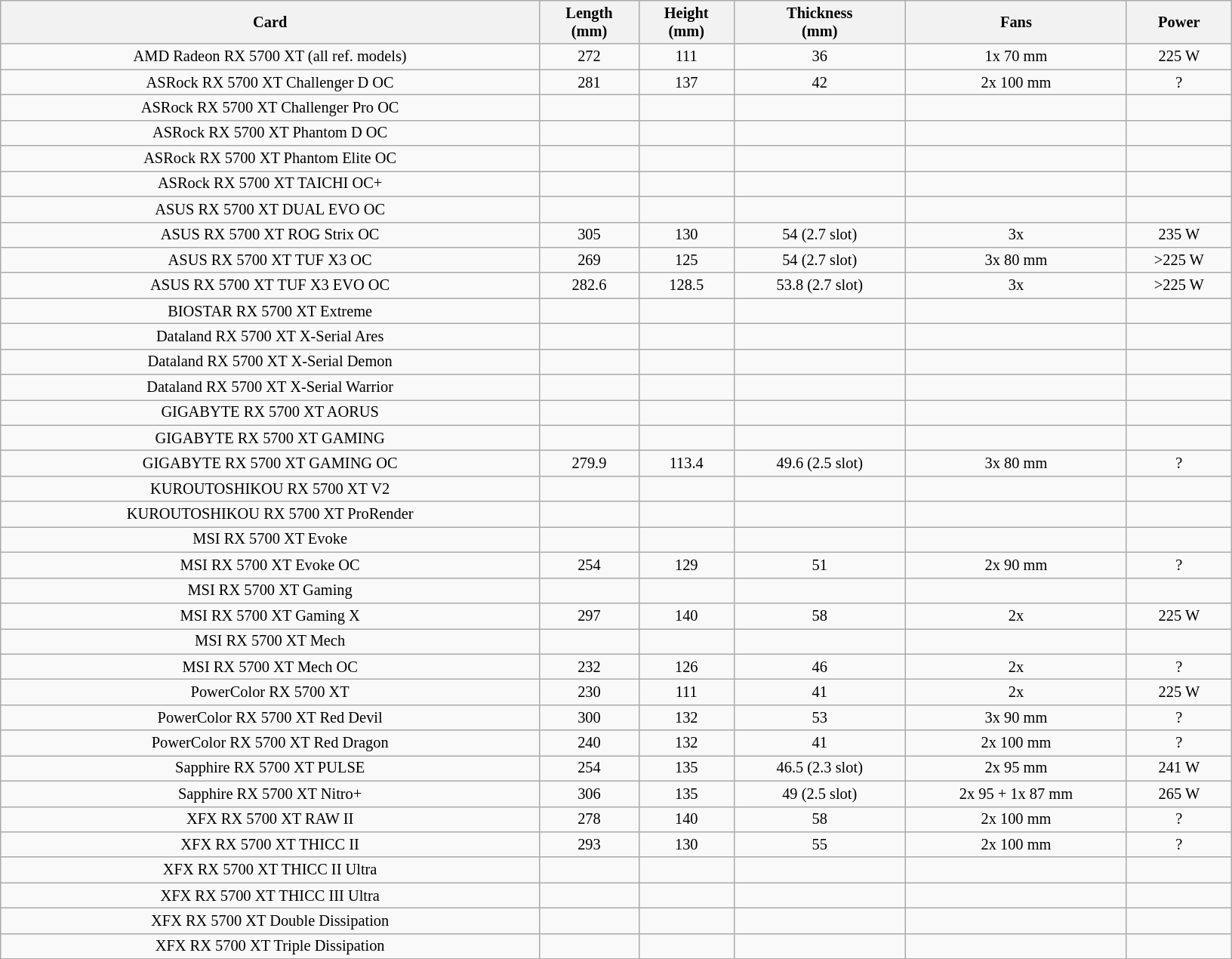<table class="wikitable sortable mw-collapsible mw-collapsed innercollapse" style="font-size: 85%; text-align: center; width:80em;">
<tr>
<th>Card</th>
<th>Length<br>(mm)</th>
<th>Height<br>(mm)</th>
<th>Thickness<br>(mm)</th>
<th>Fans</th>
<th>Power</th>
</tr>
<tr>
<td>AMD Radeon RX 5700 XT (all ref. models)</td>
<td>272</td>
<td>111</td>
<td>36</td>
<td>1x 70 mm</td>
<td>225 W</td>
</tr>
<tr>
<td>ASRock RX 5700 XT Challenger D OC</td>
<td>281</td>
<td>137</td>
<td>42</td>
<td>2x 100 mm</td>
<td>?</td>
</tr>
<tr>
<td>ASRock RX 5700 XT Challenger Pro OC</td>
<td></td>
<td></td>
<td></td>
<td></td>
<td></td>
</tr>
<tr>
<td>ASRock RX 5700 XT Phantom D OC</td>
<td></td>
<td></td>
<td></td>
<td></td>
<td></td>
</tr>
<tr>
<td>ASRock RX 5700 XT Phantom Elite OC</td>
<td></td>
<td></td>
<td></td>
<td></td>
<td></td>
</tr>
<tr>
<td>ASRock RX 5700 XT TAICHI OC+</td>
<td></td>
<td></td>
<td></td>
<td></td>
<td></td>
</tr>
<tr>
<td>ASUS RX 5700 XT DUAL EVO OC</td>
<td></td>
<td></td>
<td></td>
<td></td>
<td></td>
</tr>
<tr>
<td>ASUS RX 5700 XT ROG Strix OC</td>
<td>305</td>
<td>130</td>
<td>54 (2.7 slot)</td>
<td>3x</td>
<td>235 W</td>
</tr>
<tr>
<td>ASUS RX 5700 XT TUF X3 OC</td>
<td>269</td>
<td>125</td>
<td>54 (2.7 slot)</td>
<td>3x 80 mm</td>
<td>>225 W</td>
</tr>
<tr>
<td>ASUS RX 5700 XT TUF X3 EVO OC</td>
<td>282.6</td>
<td>128.5</td>
<td>53.8 (2.7 slot)</td>
<td>3x</td>
<td>>225 W</td>
</tr>
<tr>
<td>BIOSTAR RX 5700 XT Extreme</td>
<td></td>
<td></td>
<td></td>
<td></td>
<td></td>
</tr>
<tr>
<td>Dataland RX 5700 XT X-Serial Ares</td>
<td></td>
<td></td>
<td></td>
<td></td>
<td></td>
</tr>
<tr>
<td>Dataland RX 5700 XT X-Serial Demon</td>
<td></td>
<td></td>
<td></td>
<td></td>
<td></td>
</tr>
<tr>
<td>Dataland RX 5700 XT X-Serial Warrior</td>
<td></td>
<td></td>
<td></td>
<td></td>
<td></td>
</tr>
<tr>
<td>GIGABYTE RX 5700 XT AORUS</td>
<td></td>
<td></td>
<td></td>
<td></td>
<td></td>
</tr>
<tr>
<td>GIGABYTE RX 5700 XT GAMING</td>
<td></td>
<td></td>
<td></td>
<td></td>
<td></td>
</tr>
<tr>
<td>GIGABYTE RX 5700 XT GAMING OC</td>
<td>279.9</td>
<td>113.4</td>
<td>49.6 (2.5 slot)</td>
<td>3x 80 mm</td>
<td>?</td>
</tr>
<tr>
<td>KUROUTOSHIKOU RX 5700 XT V2</td>
<td></td>
<td></td>
<td></td>
<td></td>
<td></td>
</tr>
<tr>
<td>KUROUTOSHIKOU RX 5700 XT ProRender</td>
<td></td>
<td></td>
<td></td>
<td></td>
<td></td>
</tr>
<tr>
<td>MSI RX 5700 XT Evoke</td>
<td></td>
<td></td>
<td></td>
<td></td>
<td></td>
</tr>
<tr>
<td>MSI RX 5700 XT Evoke OC</td>
<td>254</td>
<td>129</td>
<td>51</td>
<td>2x 90 mm</td>
<td>?</td>
</tr>
<tr>
<td>MSI RX 5700 XT Gaming</td>
<td></td>
<td></td>
<td></td>
<td></td>
<td></td>
</tr>
<tr>
<td>MSI RX 5700 XT Gaming X</td>
<td>297</td>
<td>140</td>
<td>58</td>
<td>2x</td>
<td>225 W</td>
</tr>
<tr>
<td>MSI RX 5700 XT Mech</td>
<td></td>
<td></td>
<td></td>
<td></td>
<td></td>
</tr>
<tr>
<td>MSI RX 5700 XT Mech OC</td>
<td>232</td>
<td>126</td>
<td>46</td>
<td>2x</td>
<td>?</td>
</tr>
<tr>
<td>PowerColor RX 5700 XT</td>
<td>230</td>
<td>111</td>
<td>41</td>
<td>2x</td>
<td>225 W</td>
</tr>
<tr>
<td>PowerColor RX 5700 XT Red Devil</td>
<td>300</td>
<td>132</td>
<td>53</td>
<td>3x 90 mm</td>
<td>?</td>
</tr>
<tr>
<td>PowerColor RX 5700 XT Red Dragon</td>
<td>240</td>
<td>132</td>
<td>41</td>
<td>2x 100 mm</td>
<td>?</td>
</tr>
<tr>
<td>Sapphire RX 5700 XT PULSE</td>
<td>254</td>
<td>135</td>
<td>46.5 (2.3 slot)</td>
<td>2x 95 mm</td>
<td>241 W</td>
</tr>
<tr>
<td>Sapphire RX 5700 XT Nitro+</td>
<td>306</td>
<td>135</td>
<td>49 (2.5 slot)</td>
<td>2x 95 + 1x 87 mm</td>
<td>265 W</td>
</tr>
<tr>
<td>XFX RX 5700 XT RAW II</td>
<td>278</td>
<td>140</td>
<td>58</td>
<td>2x 100 mm</td>
<td>?</td>
</tr>
<tr>
<td>XFX RX 5700 XT THICC II</td>
<td>293</td>
<td>130</td>
<td>55</td>
<td>2x 100 mm</td>
<td>?</td>
</tr>
<tr>
<td>XFX RX 5700 XT THICC II Ultra</td>
<td></td>
<td></td>
<td></td>
<td></td>
<td></td>
</tr>
<tr>
<td>XFX RX 5700 XT THICC III Ultra</td>
<td></td>
<td></td>
<td></td>
<td></td>
<td></td>
</tr>
<tr>
<td>XFX RX 5700 XT Double Dissipation</td>
<td></td>
<td></td>
<td></td>
<td></td>
<td></td>
</tr>
<tr>
<td>XFX RX 5700 XT Triple Dissipation</td>
<td></td>
<td></td>
<td></td>
<td></td>
<td></td>
</tr>
</table>
